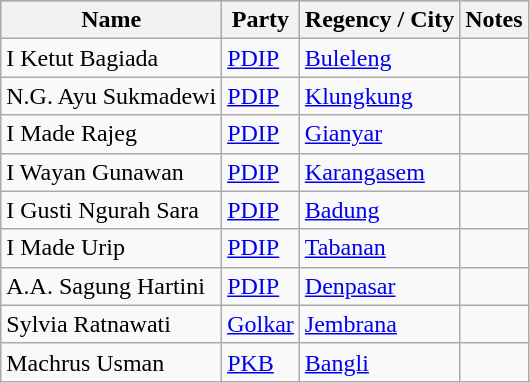<table class="wikitable sortable" style="font-size: 100%;">
<tr bgcolor="#cccccc">
<th>Name</th>
<th>Party</th>
<th>Regency / City</th>
<th>Notes</th>
</tr>
<tr>
<td>I Ketut Bagiada</td>
<td><a href='#'>PDIP</a></td>
<td><a href='#'>Buleleng</a></td>
<td></td>
</tr>
<tr>
<td>N.G. Ayu Sukmadewi</td>
<td><a href='#'>PDIP</a></td>
<td><a href='#'>Klungkung</a></td>
<td></td>
</tr>
<tr>
<td>I Made Rajeg</td>
<td><a href='#'>PDIP</a></td>
<td><a href='#'>Gianyar</a></td>
<td></td>
</tr>
<tr>
<td>I Wayan Gunawan</td>
<td><a href='#'>PDIP</a></td>
<td><a href='#'>Karangasem</a></td>
<td></td>
</tr>
<tr>
<td>I Gusti Ngurah Sara</td>
<td><a href='#'>PDIP</a></td>
<td><a href='#'>Badung</a></td>
<td></td>
</tr>
<tr>
<td>I Made Urip</td>
<td><a href='#'>PDIP</a></td>
<td><a href='#'>Tabanan</a></td>
<td></td>
</tr>
<tr>
<td>A.A. Sagung Hartini</td>
<td><a href='#'>PDIP</a></td>
<td><a href='#'>Denpasar</a></td>
<td></td>
</tr>
<tr>
<td>Sylvia Ratnawati</td>
<td><a href='#'>Golkar</a></td>
<td><a href='#'>Jembrana</a></td>
<td></td>
</tr>
<tr>
<td>Machrus Usman</td>
<td><a href='#'>PKB</a></td>
<td><a href='#'>Bangli</a></td>
<td></td>
</tr>
</table>
